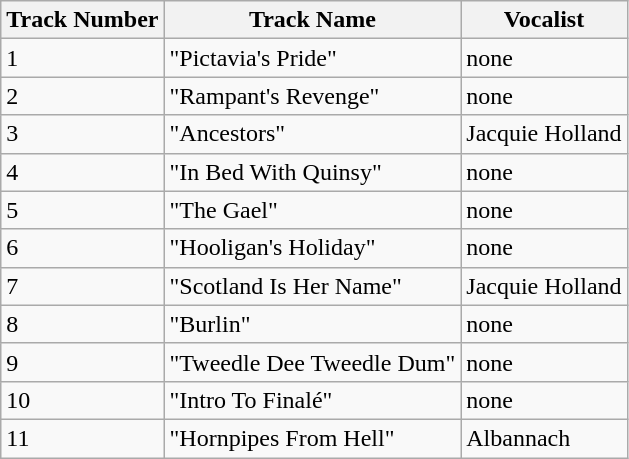<table class="wikitable">
<tr>
<th>Track Number</th>
<th>Track Name</th>
<th>Vocalist</th>
</tr>
<tr>
<td>1</td>
<td>"Pictavia's Pride"</td>
<td>none</td>
</tr>
<tr>
<td>2</td>
<td>"Rampant's Revenge"</td>
<td>none</td>
</tr>
<tr>
<td>3</td>
<td>"Ancestors"</td>
<td>Jacquie Holland</td>
</tr>
<tr>
<td>4</td>
<td>"In Bed With Quinsy"</td>
<td>none</td>
</tr>
<tr>
<td>5</td>
<td>"The Gael"</td>
<td>none</td>
</tr>
<tr>
<td>6</td>
<td>"Hooligan's Holiday"</td>
<td>none</td>
</tr>
<tr>
<td>7</td>
<td>"Scotland Is Her Name"</td>
<td>Jacquie Holland</td>
</tr>
<tr>
<td>8</td>
<td>"Burlin"</td>
<td>none</td>
</tr>
<tr>
<td>9</td>
<td>"Tweedle Dee Tweedle Dum"</td>
<td>none</td>
</tr>
<tr>
<td>10</td>
<td>"Intro To Finalé"</td>
<td>none</td>
</tr>
<tr>
<td>11</td>
<td>"Hornpipes From Hell"</td>
<td>Albannach</td>
</tr>
</table>
